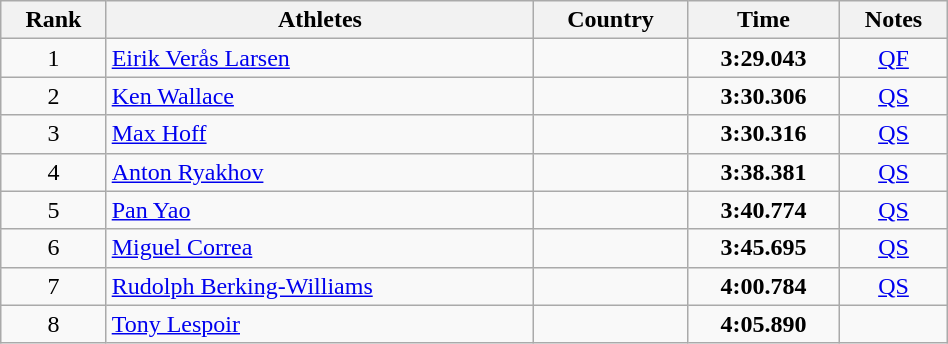<table class="wikitable sortable" width=50% style="text-align:center">
<tr>
<th>Rank</th>
<th>Athletes</th>
<th>Country</th>
<th>Time</th>
<th>Notes</th>
</tr>
<tr>
<td>1</td>
<td align=left><a href='#'>Eirik Verås Larsen</a></td>
<td align=left></td>
<td><strong>3:29.043  </strong></td>
<td><a href='#'>QF</a></td>
</tr>
<tr>
<td>2</td>
<td align=left><a href='#'>Ken Wallace</a></td>
<td align=left></td>
<td><strong>3:30.306</strong></td>
<td><a href='#'>QS</a></td>
</tr>
<tr>
<td>3</td>
<td align=left><a href='#'>Max Hoff</a></td>
<td align=left></td>
<td><strong>3:30.316 </strong></td>
<td><a href='#'>QS</a></td>
</tr>
<tr>
<td>4</td>
<td align=left><a href='#'>Anton Ryakhov</a></td>
<td align=left></td>
<td><strong>3:38.381 </strong></td>
<td><a href='#'>QS</a></td>
</tr>
<tr>
<td>5</td>
<td align=left><a href='#'>Pan Yao</a></td>
<td align=left></td>
<td><strong>3:40.774</strong></td>
<td><a href='#'>QS</a></td>
</tr>
<tr>
<td>6</td>
<td align=left><a href='#'>Miguel Correa</a></td>
<td align=left></td>
<td><strong>3:45.695  </strong></td>
<td><a href='#'>QS</a></td>
</tr>
<tr>
<td>7</td>
<td align=left><a href='#'>Rudolph Berking-Williams</a></td>
<td align=left></td>
<td><strong>4:00.784 </strong></td>
<td><a href='#'>QS</a></td>
</tr>
<tr>
<td>8</td>
<td align=left><a href='#'>Tony Lespoir</a></td>
<td align=left></td>
<td><strong>4:05.890 </strong></td>
<td></td>
</tr>
</table>
